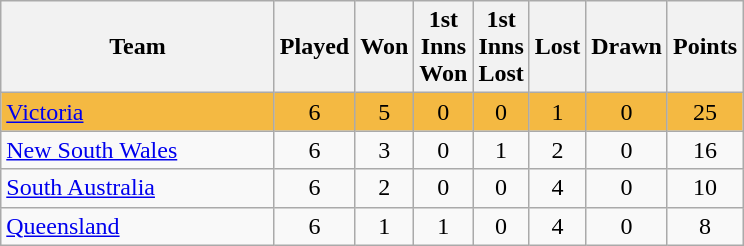<table class="wikitable" style="text-align:center;">
<tr>
<th width=175>Team</th>
<th style="width:30px;" abbr="Played">Played</th>
<th style="width:30px;" abbr="Won">Won</th>
<th style="width:30px;" abbr="1stWon">1st Inns Won</th>
<th style="width:30px;" abbr="1stLost">1st Inns Lost</th>
<th style="width:30px;" abbr="Lost">Lost</th>
<th style="width:30px;" abbr="Drawn">Drawn</th>
<th style="width:30px;" abbr="Points">Points</th>
</tr>
<tr style="background:#f4b942;">
<td style="text-align:left;"><a href='#'>Victoria</a></td>
<td>6</td>
<td>5</td>
<td>0</td>
<td>0</td>
<td>1</td>
<td>0</td>
<td>25</td>
</tr>
<tr>
<td style="text-align:left;"><a href='#'>New South Wales</a></td>
<td>6</td>
<td>3</td>
<td>0</td>
<td>1</td>
<td>2</td>
<td>0</td>
<td>16</td>
</tr>
<tr>
<td style="text-align:left;"><a href='#'>South Australia</a></td>
<td>6</td>
<td>2</td>
<td>0</td>
<td>0</td>
<td>4</td>
<td>0</td>
<td>10</td>
</tr>
<tr>
<td style="text-align:left;"><a href='#'>Queensland</a></td>
<td>6</td>
<td>1</td>
<td>1</td>
<td>0</td>
<td>4</td>
<td>0</td>
<td>8</td>
</tr>
</table>
